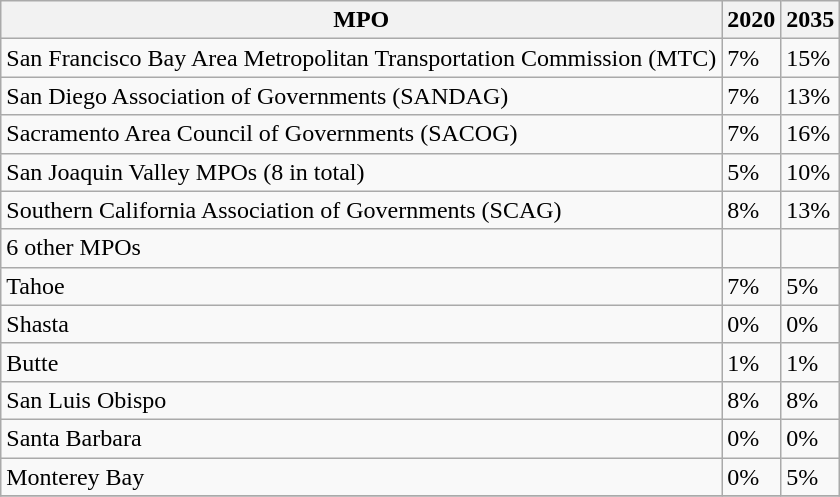<table class="wikitable">
<tr>
<th>MPO</th>
<th>2020</th>
<th>2035</th>
</tr>
<tr>
<td>San Francisco Bay Area Metropolitan Transportation Commission (MTC)</td>
<td>7%</td>
<td>15%</td>
</tr>
<tr>
<td>San Diego Association of Governments (SANDAG)</td>
<td>7%</td>
<td>13%</td>
</tr>
<tr>
<td>Sacramento Area Council of Governments (SACOG)</td>
<td>7%</td>
<td>16%</td>
</tr>
<tr>
<td>San Joaquin Valley MPOs (8 in total)</td>
<td>5%</td>
<td>10%</td>
</tr>
<tr>
<td>Southern California Association of Governments (SCAG)</td>
<td>8%</td>
<td>13%</td>
</tr>
<tr>
<td>6 other MPOs</td>
<td></td>
<td></td>
</tr>
<tr>
<td>Tahoe</td>
<td>7%</td>
<td>5%</td>
</tr>
<tr>
<td>Shasta</td>
<td>0%</td>
<td>0%</td>
</tr>
<tr>
<td>Butte</td>
<td>1%</td>
<td>1%</td>
</tr>
<tr>
<td>San Luis Obispo</td>
<td>8%</td>
<td>8%</td>
</tr>
<tr>
<td>Santa Barbara</td>
<td>0%</td>
<td>0%</td>
</tr>
<tr>
<td>Monterey Bay</td>
<td>0%</td>
<td>5%</td>
</tr>
<tr>
</tr>
</table>
